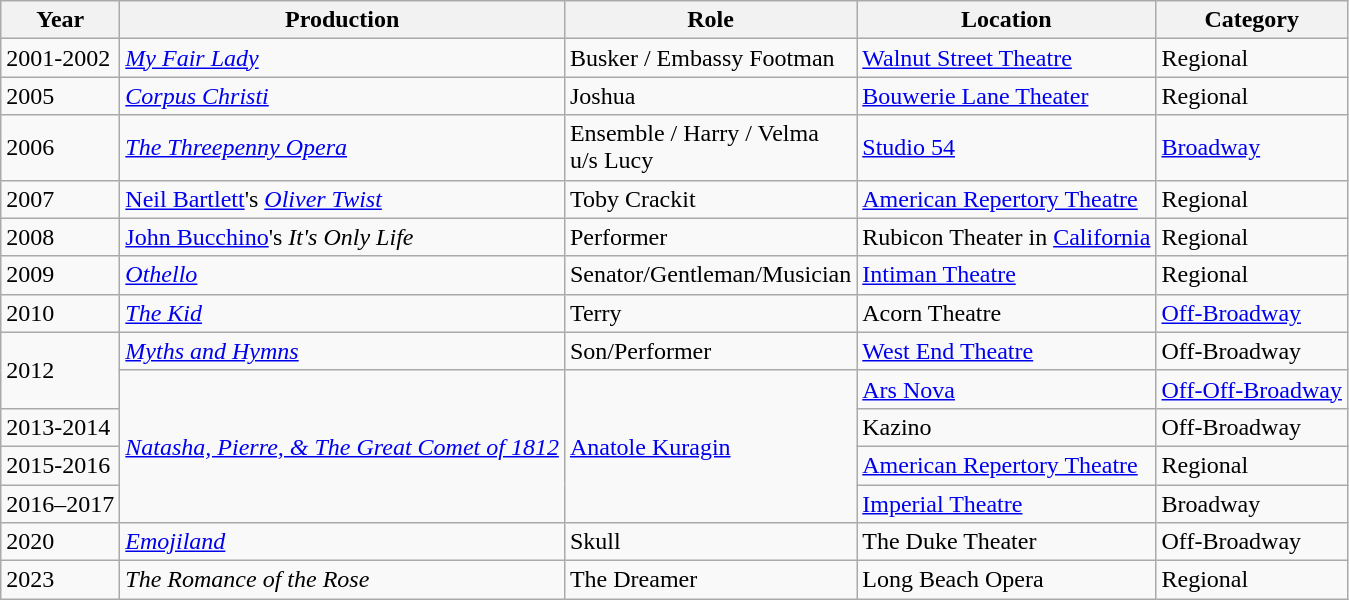<table class="wikitable">
<tr>
<th>Year</th>
<th>Production</th>
<th>Role</th>
<th>Location</th>
<th>Category</th>
</tr>
<tr>
<td>2001-2002</td>
<td><em><a href='#'>My Fair Lady</a></em></td>
<td>Busker / Embassy Footman</td>
<td><a href='#'>Walnut Street Theatre</a></td>
<td>Regional</td>
</tr>
<tr>
<td>2005</td>
<td><em><a href='#'>Corpus Christi</a></em></td>
<td>Joshua</td>
<td><a href='#'>Bouwerie Lane Theater</a></td>
<td>Regional</td>
</tr>
<tr>
<td>2006</td>
<td><em><a href='#'>The Threepenny Opera</a></em></td>
<td>Ensemble / Harry / Velma<br>u/s Lucy</td>
<td><a href='#'>Studio 54</a></td>
<td><a href='#'>Broadway</a></td>
</tr>
<tr>
<td>2007</td>
<td><a href='#'>Neil Bartlett</a>'s <em><a href='#'>Oliver Twist</a></em></td>
<td>Toby Crackit</td>
<td><a href='#'>American Repertory Theatre</a></td>
<td>Regional</td>
</tr>
<tr>
<td>2008</td>
<td><a href='#'>John Bucchino</a>'s <em>It's Only Life</em></td>
<td>Performer</td>
<td>Rubicon Theater in <a href='#'>California</a></td>
<td>Regional</td>
</tr>
<tr>
<td>2009</td>
<td><em><a href='#'>Othello</a></em></td>
<td>Senator/Gentleman/Musician</td>
<td><a href='#'>Intiman Theatre</a></td>
<td>Regional</td>
</tr>
<tr>
<td>2010</td>
<td><em><a href='#'>The Kid</a></em></td>
<td>Terry</td>
<td>Acorn Theatre</td>
<td><a href='#'>Off-Broadway</a></td>
</tr>
<tr>
<td rowspan=2>2012</td>
<td><em><a href='#'>Myths and Hymns</a></em></td>
<td>Son/Performer</td>
<td><a href='#'>West End Theatre</a></td>
<td>Off-Broadway</td>
</tr>
<tr>
<td rowspan="4"><em><a href='#'>Natasha, Pierre, & The Great Comet of 1812</a></em></td>
<td rowspan="4"><a href='#'>Anatole Kuragin</a></td>
<td><a href='#'>Ars Nova</a></td>
<td><a href='#'>Off-Off-Broadway</a></td>
</tr>
<tr>
<td>2013-2014</td>
<td>Kazino</td>
<td>Off-Broadway</td>
</tr>
<tr>
<td>2015-2016</td>
<td><a href='#'>American Repertory Theatre</a></td>
<td>Regional</td>
</tr>
<tr>
<td>2016–2017</td>
<td><a href='#'>Imperial Theatre</a></td>
<td>Broadway</td>
</tr>
<tr>
<td>2020</td>
<td><em><a href='#'>Emojiland</a></em></td>
<td>Skull</td>
<td>The Duke Theater</td>
<td>Off-Broadway</td>
</tr>
<tr>
<td>2023</td>
<td><em>The Romance of the Rose</em></td>
<td>The Dreamer</td>
<td>Long Beach Opera</td>
<td>Regional</td>
</tr>
</table>
